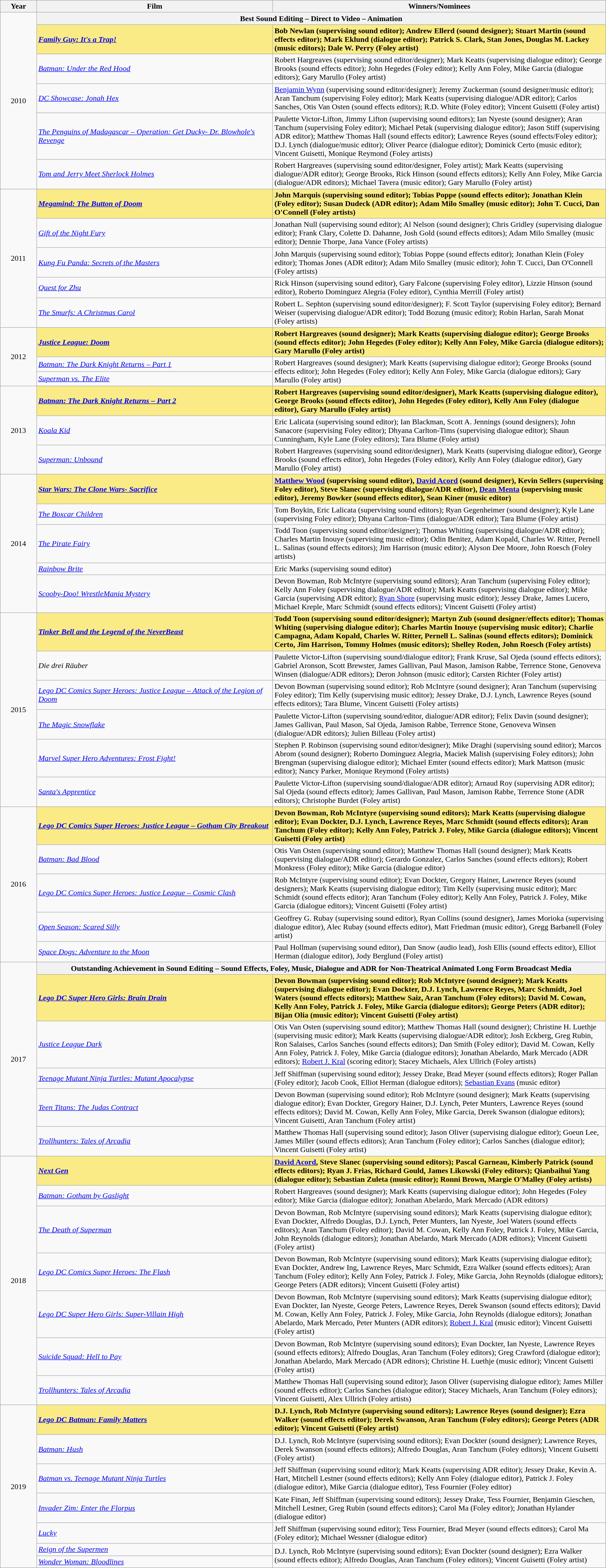<table class="wikitable" width="100%" cellpadding="5">
<tr>
<th width="6%">Year</th>
<th width="39%">Film</th>
<th width="55%">Winners/Nominees</th>
</tr>
<tr>
<td rowspan=6 style="text-align:center">2010<br></td>
<th colspan="2">Best Sound Editing – Direct to Video – Animation</th>
</tr>
<tr>
<td style="background:#FAEB86;"><strong><em><a href='#'>Family Guy: It's a Trap!</a></em></strong></td>
<td style="background:#FAEB86;"><strong>Bob Newlan (supervising sound editor); Andrew Ellerd (sound designer); Stuart Martin (sound effects editor); Mark Eklund (dialogue editor); Patrick S. Clark, Stan Jones, Douglas M. Lackey (music editors); Dale W. Perry (Foley artist)</strong></td>
</tr>
<tr>
<td><em><a href='#'>Batman: Under the Red Hood</a></em></td>
<td>Robert Hargreaves (supervising sound editor/designer); Mark Keatts (supervising dialogue editor); George Brooks (sound effects editor); John Hegedes (Foley editor); Kelly Ann Foley, Mike Garcia (dialogue editors); Gary Marullo (Foley artist)</td>
</tr>
<tr>
<td><em><a href='#'>DC Showcase: Jonah Hex</a></em></td>
<td><a href='#'>Benjamin Wynn</a> (supervising sound editor/designer); Jeremy Zuckerman (sound designer/music editor); Aran Tanchum (supervising Foley editor); Mark Keatts (supervising dialogue/ADR editor); Carlos Sanches, Otis Van Osten (sound effects editors); R.D. White (Foley editor); Vincent Guisetti (Foley artist)</td>
</tr>
<tr>
<td><em><a href='#'>The Penguins of Madagascar – Operation: Get Ducky- Dr. Blowhole's Revenge</a></em></td>
<td>Paulette Victor-Lifton, Jimmy Lifton (supervising sound editors); Ian Nyeste (sound designer); Aran Tanchum (supervising Foley editor); Michael Petak (supervising dialogue editor); Jason Stiff (supervising ADR editor); Matthew Thomas Hall (sound effects editor); Lawrence Reyes (sound effects/Foley editor); D.J. Lynch (dialogue/music editor); Oliver Pearce (dialogue editor); Dominick Certo (music editor); Vincent Guisetti, Monique Reymond (Foley artists)</td>
</tr>
<tr>
<td><em><a href='#'>Tom and Jerry Meet Sherlock Holmes</a></em></td>
<td>Robert Hargreaves (supervising sound editor/designer, Foley artist); Mark Keatts (supervising dialogue/ADR editor); George Brooks, Rick Hinson (sound effects editors); Kelly Ann Foley, Mike Garcia (dialogue/ADR editors); Michael Tavera (music editor); Gary Marullo (Foley artist)</td>
</tr>
<tr>
<td rowspan=5 style="text-align:center">2011<br></td>
<td style="background:#FAEB86;"><strong><em><a href='#'>Megamind: The Button of Doom</a></em></strong></td>
<td style="background:#FAEB86;"><strong>John Marquis (supervising sound editor); Tobias Poppe (sound effects editor); Jonathan Klein (Foley editor); Susan Dudeck (ADR editor); Adam Milo Smalley (music editor); John T. Cucci, Dan O'Connell (Foley artists)</strong></td>
</tr>
<tr>
<td><em><a href='#'>Gift of the Night Fury</a></em></td>
<td>Jonathan Null (supervising sound editor); Al Nelson (sound designer); Chris Gridley (supervising dialogue editor); Frank Clary, Colette D. Dahanne, Josh Gold (sound effects editors); Adam Milo Smalley (music editor); Dennie Thorpe, Jana Vance (Foley artists)</td>
</tr>
<tr>
<td><em><a href='#'>Kung Fu Panda: Secrets of the Masters</a></em></td>
<td>John Marquis (supervising sound editor); Tobias Poppe (sound effects editor); Jonathan Klein (Foley editor); Thomas Jones (ADR editor); Adam Milo Smalley (music editor); John T. Cucci, Dan O'Connell (Foley artists)</td>
</tr>
<tr>
<td><em><a href='#'>Quest for Zhu</a></em></td>
<td>Rick Hinson (supervising sound editor), Gary Falcone (supervising Foley editor), Lizzie Hinson (sound editor), Roberto Dominguez Alegria (Foley editor), Cynthia Merrill (Foley artist)</td>
</tr>
<tr>
<td><em><a href='#'>The Smurfs: A Christmas Carol</a></em></td>
<td>Robert L. Sephton (supervising sound editor/designer); F. Scott Taylor (supervising Foley editor); Bernard Weiser (supervising dialogue/ADR editor); Todd Bozung (music editor); Robin Harlan, Sarah Monat (Foley artists)</td>
</tr>
<tr>
<td rowspan=3 style="text-align:center">2012<br></td>
<td style="background:#FAEB86;"><strong><em><a href='#'>Justice League: Doom</a></em></strong></td>
<td style="background:#FAEB86;"><strong>Robert Hargreaves (sound designer); Mark Keatts (supervising dialogue editor); George Brooks (sound effects editor); John Hegedes (Foley editor); Kelly Ann Foley, Mike Garcia (dialogue editors); Gary Marullo (Foley artist)</strong></td>
</tr>
<tr>
<td><em><a href='#'>Batman: The Dark Knight Returns – Part 1</a></em></td>
<td rowspan="2">Robert Hargreaves (sound designer); Mark Keatts (supervising dialogue editor); George Brooks (sound effects editor); John Hegedes (Foley editor); Kelly Ann Foley, Mike Garcia (dialogue editors); Gary Marullo (Foley artist)</td>
</tr>
<tr>
<td><em><a href='#'>Superman vs. The Elite</a></em></td>
</tr>
<tr>
<td rowspan=3 style="text-align:center">2013<br></td>
<td style="background:#FAEB86;"><strong><em><a href='#'>Batman: The Dark Knight Returns – Part 2</a></em></strong></td>
<td style="background:#FAEB86;"><strong>Robert Hargreaves (supervising sound editor/designer), Mark Keatts (supervising dialogue editor), George Brooks (sound effects editor), John Hegedes (Foley editor), Kelly Ann Foley (dialogue editor), Gary Marullo (Foley artist)</strong></td>
</tr>
<tr>
<td><em><a href='#'>Koala Kid</a></em></td>
<td>Eric Lalicata (supervising sound editor); Ian Blackman, Scott A. Jennings (sound designers); John Sanacore (supervising Foley editor); Dhyana Carlton-Tims (supervising dialogue editor); Shaun Cunningham, Kyle Lane (Foley editors); Tara Blume (Foley artist)</td>
</tr>
<tr>
<td><em><a href='#'>Superman: Unbound</a></em></td>
<td>Robert Hargreaves (supervising sound editor/designer), Mark Keatts (supervising dialogue editor), George Brooks (sound effects editor), John Hegedes (Foley editor), Kelly Ann Foley (dialogue editor), Gary Marullo (Foley artist)</td>
</tr>
<tr>
<td rowspan=5 style="text-align:center">2014<br></td>
<td style="background:#FAEB86;"><strong><em><a href='#'>Star Wars: The Clone Wars- Sacrifice</a></em></strong></td>
<td style="background:#FAEB86;"><strong><a href='#'>Matthew Wood</a> (supervising sound editor), <a href='#'>David Acord</a> (sound designer), Kevin Sellers (supervising Foley editor), Steve Slanec (supervising dialogue/ADR editor), <a href='#'>Dean Menta</a> (supervising music editor), Jeremy Bowker (sound effects editor), Sean Kiner (music editor)</strong></td>
</tr>
<tr>
<td><em><a href='#'>The Boxcar Children</a></em></td>
<td>Tom Boykin, Eric Lalicata (supervising sound editors); Ryan Gegenheimer (sound designer); Kyle Lane (supervising Foley editor); Dhyana Carlton-Tims (dialogue/ADR editor); Tara Blume (Foley artist)</td>
</tr>
<tr>
<td><em><a href='#'>The Pirate Fairy</a></em></td>
<td>Todd Toon (supervising sound editor/designer); Thomas Whiting (supervising dialogue/ADR editor); Charles Martin Inouye (supervising music editor); Odin Benitez, Adam Kopald, Charles W. Ritter, Pernell L. Salinas (sound effects editors); Jim Harrison (music editor); Alyson Dee Moore, John Roesch (Foley artists)</td>
</tr>
<tr>
<td><em><a href='#'>Rainbow Brite</a></em></td>
<td>Eric Marks (supervising sound editor)</td>
</tr>
<tr>
<td><em><a href='#'>Scooby-Doo! WrestleMania Mystery</a></em></td>
<td>Devon Bowman, Rob McIntyre (supervising sound editors); Aran Tanchum (supervising Foley editor); Kelly Ann Foley (supervising dialogue/ADR editor); Mark Keatts (supervising dialogue editor); Mike Garcia (supervising ADR editor); <a href='#'>Ryan Shore</a> (supervising music editor); Jessey Drake, James Lucero, Michael Kreple, Marc Schmidt (sound effects editors); Vincent Guisetti (Foley artist)</td>
</tr>
<tr>
<td rowspan=6 style="text-align:center">2015<br></td>
<td style="background:#FAEB86;"><strong><em><a href='#'>Tinker Bell and the Legend of the NeverBeast</a></em></strong></td>
<td style="background:#FAEB86;"><strong>Todd Toon (supervising sound editor/designer); Martyn Zub (sound designer/effects editor); Thomas Whiting (supervising dialogue editor); Charles Martin Inouye (supervising music editor); Charlie Campagna, Adam Kopald, Charles W. Ritter, Pernell L. Salinas (sound effects editors); Dominick Certo, Jim Harrison, Tommy Holmes (music editors); Shelley Roden, John Roesch (Foley artists)</strong></td>
</tr>
<tr>
<td><em>Die drei Räuber</em></td>
<td>Paulette Victor-Lifton (supervising sound/dialogue editor); Frank Kruse, Sal Ojeda (sound effects editors); Gabriel Aronson, Scott Brewster, James Gallivan, Paul Mason, Jamison Rabbe, Terrence Stone, Genoveva Winsen (dialogue/ADR editors); Deron Johnson (music editor); Carsten Richter (Foley artist)</td>
</tr>
<tr>
<td><em><a href='#'>Lego DC Comics Super Heroes: Justice League – Attack of the Legion of Doom</a></em></td>
<td>Devon Bowman (supervising sound editor); Rob McIntyre (sound designer); Aran Tanchum (supervising Foley editor); Tim Kelly (supervising music editor); Jessey Drake, D.J. Lynch, Lawrence Reyes (sound effects editors); Tara Blume, Vincent Guisetti (Foley artists)</td>
</tr>
<tr>
<td><em><a href='#'>The Magic Snowflake</a></em></td>
<td>Paulette Victor-Lifton (supervising sound/editor, dialogue/ADR editor); Felix Davin (sound designer); James Gallivan, Paul Mason, Sal Ojeda, Jamison Rabbe, Terrence Stone, Genoveva Winsen (dialogue/ADR editors); Julien Billeau (Foley artist)</td>
</tr>
<tr>
<td><em><a href='#'>Marvel Super Hero Adventures: Frost Fight!</a></em></td>
<td>Stephen P. Robinson (supervising sound editor/designer); Mike Draghi (supervising sound editor); Marcos Abrom (sound designer); Roberto Dominguez Alegria, Maciek Malish (supervising Foley editors); John Brengman (supervising dialogue editor); Michael Emter (sound effects editor); Mark Mattson (music editor); Nancy Parker, Monique Reymond (Foley artists)</td>
</tr>
<tr>
<td><em><a href='#'>Santa's Apprentice</a></em></td>
<td>Paulette Victor-Lifton (supervising sound/dialogue/ADR editor); Arnaud Roy (supervising ADR editor); Sal Ojeda (sound effects editor); James Gallivan, Paul Mason, Jamison Rabbe, Terrence Stone (ADR editors); Christophe Burdet (Foley artist)</td>
</tr>
<tr>
<td rowspan=5 style="text-align:center">2016<br></td>
<td style="background:#FAEB86;"><strong><em><a href='#'>Lego DC Comics Super Heroes: Justice League – Gotham City Breakout</a></em></strong></td>
<td style="background:#FAEB86;"><strong>Devon Bowman, Rob McIntyre (supervising sound editors); Mark Keatts (supervising dialogue editor); Evan Dockter, D.J. Lynch, Lawrence Reyes, Marc Schmidt (sound effects editors); Aran Tanchum (Foley editor); Kelly Ann Foley, Patrick J. Foley, Mike Garcia (dialogue editors); Vincent Guisetti (Foley artist)</strong></td>
</tr>
<tr>
<td><em><a href='#'>Batman: Bad Blood</a></em></td>
<td>Otis Van Osten (supervising sound editor); Matthew Thomas Hall (sound designer); Mark Keatts (supervising dialogue/ADR editor); Gerardo Gonzalez, Carlos Sanches (sound effects editors); Robert Monkress (Foley editor); Mike Garcia (dialogue editor)</td>
</tr>
<tr>
<td><em><a href='#'>Lego DC Comics Super Heroes: Justice League – Cosmic Clash</a></em></td>
<td>Rob McIntyre (supervising sound editor); Evan Dockter, Gregory Hainer, Lawrence Reyes (sound designers); Mark Keatts (supervising dialogue editor); Tim Kelly (supervising music editor); Marc Schmidt (sound effects editor); Aran Tanchum (Foley editor); Kelly Ann Foley, Patrick J. Foley, Mike Garcia (dialogue editors); Vincent Guisetti (Foley artist)</td>
</tr>
<tr>
<td><em><a href='#'>Open Season: Scared Silly</a></em></td>
<td>Geoffrey G. Rubay (supervising sound editor), Ryan Collins (sound designer), James Morioka (supervising dialogue editor), Alec Rubay (sound effects editor), Matt Friedman (music editor), Gregg Barbanell (Foley artist)</td>
</tr>
<tr>
<td><em><a href='#'>Space Dogs: Adventure to the Moon</a></em></td>
<td>Paul Hollman (supervising sound editor), Dan Snow (audio lead), Josh Ellis (sound effects editor), Elliot Herman (dialogue editor), Jody Berglund (Foley artist)</td>
</tr>
<tr>
<td rowspan=6 style="text-align:center">2017<br></td>
<th colspan="2">Outstanding Achievement in Sound Editing – Sound Effects, Foley, Music, Dialogue and ADR for Non-Theatrical Animated Long Form Broadcast Media</th>
</tr>
<tr>
<td style="background:#FAEB86;"><strong><em><a href='#'>Lego DC Super Hero Girls: Brain Drain</a></em></strong></td>
<td style="background:#FAEB86;"><strong>Devon Bowman (supervising sound editor); Rob McIntyre (sound designer); Mark Keatts (supervising dialogue editor); Evan Dockter, D.J. Lynch, Lawrence Reyes, Marc Schmidt, Joel Waters (sound effects editors); Matthew Saiz, Aran Tanchum (Foley editors); David M. Cowan, Kelly Ann Foley, Patrick J. Foley, Mike Garcia (dialogue editors); George Peters (ADR editor); Bijan Olia (music editor); Vincent Guisetti (Foley artist)</strong></td>
</tr>
<tr>
<td><em><a href='#'>Justice League Dark</a></em></td>
<td>Otis Van Osten (supervising sound editor); Matthew Thomas Hall (sound designer); Christine H. Luethje (supervising music editor); Mark Keatts (supervising dialogue/ADR editor); Josh Eckberg, Greg Rubin, Ron Salaises, Carlos Sanches (sound effects editors); Dan Smith (Foley editor); David M. Cowan, Kelly Ann Foley, Patrick J. Foley, Mike Garcia (dialogue editors); Jonathan Abelardo, Mark Mercado (ADR editors); <a href='#'>Robert J. Kral</a> (scoring editor); Stacey Michaels, Alex Ullrich (Foley artists)</td>
</tr>
<tr>
<td><em><a href='#'>Teenage Mutant Ninja Turtles: Mutant Apocalypse</a></em></td>
<td>Jeff Shiffman (supervising sound editor); Jessey Drake, Brad Meyer (sound effects editors); Roger Pallan (Foley editor); Jacob Cook, Elliot Herman (dialogue editors); <a href='#'>Sebastian Evans</a> (music editor)</td>
</tr>
<tr>
<td><em><a href='#'>Teen Titans: The Judas Contract</a></em></td>
<td>Devon Bowman (supervising sound editor); Rob McIntyre (sound designer); Mark Keatts (supervising dialogue editor); Evan Dockter, Gregory Hainer, D.J. Lynch, Peter Munters, Lawrence Reyes (sound effects editors); David M. Cowan, Kelly Ann Foley, Mike Garcia, Derek Swanson (dialogue editors); Vincent Guisetti, Aran Tanchum (Foley artist)</td>
</tr>
<tr>
<td><em><a href='#'>Trollhunters: Tales of Arcadia</a></em></td>
<td>Matthew Thomas Hall (supervising sound editor); Jason Oliver (supervising dialogue editor); Goeun Lee, James Miller (sound effects editors); Aran Tanchum (Foley editor); Carlos Sanches (dialogue editor); Vincent Guisetti (Foley artist)</td>
</tr>
<tr>
<td rowspan=7 style="text-align:center">2018<br></td>
<td style="background:#FAEB86;"><strong><em><a href='#'>Next Gen</a></em></strong></td>
<td style="background:#FAEB86;"><strong><a href='#'>David Acord</a>, Steve Slanec (supervising sound editors); Pascal Garneau, Kimberly Patrick (sound effects editors); Ryan J. Frias, Richard Gould, James Likowski (Foley editors); Qianbaihui Yang (dialogue editor); Sebastian Zuleta (music editor); Ronni Brown, Margie O'Malley (Foley artists)</strong></td>
</tr>
<tr>
<td><em><a href='#'>Batman: Gotham by Gaslight</a></em></td>
<td>Robert Hargreaves (sound designer); Mark Keatts (supervising dialogue editor); John Hegedes (Foley editor); Mike Garcia (dialogue editor); Jonathan Abelardo, Mark Mercado (ADR editors)</td>
</tr>
<tr>
<td><em><a href='#'>The Death of Superman</a></em></td>
<td>Devon Bowman, Rob McIntyre (supervising sound editors); Mark Keatts (supervising dialogue editor); Evan Dockter, Alfredo Douglas, D.J. Lynch, Peter Munters, Ian Nyeste, Joel Waters (sound effects editors); Aran Tanchum (Foley editor); David M. Cowan, Kelly Ann Foley, Patrick J. Foley, Mike Garcia, John Reynolds (dialogue editors); Jonathan Abelardo, Mark Mercado (ADR editors); Vincent Guisetti (Foley artist)</td>
</tr>
<tr>
<td><em><a href='#'>Lego DC Comics Super Heroes: The Flash</a></em></td>
<td>Devon Bowman, Rob McIntyre (supervising sound editors); Mark Keatts (supervising dialogue editor);  Evan Dockter, Andrew Ing, Lawrence Reyes, Marc Schmidt, Ezra Walker (sound effects editors); Aran Tanchum (Foley editor); Kelly Ann Foley, Patrick J. Foley, Mike Garcia, John Reynolds (dialogue editors); George Peters (ADR editors); Vincent Guisetti (Foley artist)</td>
</tr>
<tr>
<td><em><a href='#'>Lego DC Super Hero Girls: Super-Villain High</a></em></td>
<td>Devon Bowman, Rob McIntyre (supervising sound editors); Mark Keatts (supervising dialogue editor); Evan Dockter, Ian Nyeste, George Peters, Lawrence Reyes, Derek Swanson (sound effects editors);  David M. Cowan, Kelly Ann Foley, Patrick J. Foley, Mike Garcia, John Reynolds (dialogue editors); Jonathan Abelardo, Mark Mercado, Peter Munters (ADR editors); <a href='#'>Robert J. Kral</a> (music editor); Vincent Guisetti (Foley artist)</td>
</tr>
<tr>
<td><em><a href='#'>Suicide Squad: Hell to Pay</a></em></td>
<td>Devon Bowman, Rob McIntyre (supervising sound editors); Evan Dockter, Ian Nyeste, Lawrence Reyes (sound effects editors); Alfredo Douglas, Aran Tanchum (Foley editors); Greg Crawford (dialogue editor); Jonathan Abelardo, Mark Mercado (ADR editors); Christine H. Luethje (music editor); Vincent Guisetti (Foley artist)</td>
</tr>
<tr>
<td><em><a href='#'>Trollhunters: Tales of Arcadia</a></em></td>
<td>Matthew Thomas Hall (supervising sound editor); Jason Oliver (supervising dialogue editor); James Miller (sound effects editor); Carlos Sanches (dialogue editor); Stacey Michaels, Aran Tanchum (Foley editors); Vincent Guisetti, Alex Ullrich (Foley artists)</td>
</tr>
<tr>
<td rowspan=7 style="text-align:center">2019<br></td>
<td style="background:#FAEB86;"><strong><em><a href='#'>Lego DC Batman: Family Matters</a></em></strong></td>
<td style="background:#FAEB86;"><strong>D.J. Lynch, Rob McIntyre (supervising sound editors); Lawrence Reyes (sound designer); Ezra Walker (sound effects editor); Derek Swanson, Aran Tanchum (Foley editors); George Peters (ADR editor); Vincent Guisetti (Foley artist)</strong></td>
</tr>
<tr>
<td><em><a href='#'>Batman: Hush</a></em></td>
<td>D.J. Lynch, Rob McIntyre (supervising sound editors); Evan Dockter (sound designer); Lawrence Reyes, Derek Swanson (sound effects editors); Alfredo Douglas, Aran Tanchum (Foley editors); Vincent Guisetti (Foley artist)</td>
</tr>
<tr>
<td><em><a href='#'>Batman vs. Teenage Mutant Ninja Turtles</a></em></td>
<td>Jeff Shiffman (supervising sound editor); Mark Keatts (supervising ADR editor); Jessey Drake, Kevin A. Hart, Mitchell Lestner (sound effects editors); Kelly Ann Foley (dialogue editor), Patrick J. Foley (dialogue editor), Mike Garcia (dialogue editor), Tess Fournier (Foley editor)</td>
</tr>
<tr>
<td><em><a href='#'>Invader Zim: Enter the Florpus</a></em></td>
<td>Kate Finan, Jeff Shiffman (supervising sound editors); Jessey Drake, Tess Fournier, Benjamin Gieschen, Mitchell Lestner, Greg Rubin (sound effects editors); Carol Ma (Foley editor); Jonathan Hylander (dialogue editor)</td>
</tr>
<tr>
<td><em><a href='#'>Lucky</a></em></td>
<td>Jeff Shiffman (supervising sound editor); Tess Fournier, Brad Meyer (sound effects editors); Carol Ma (Foley editor); Michael Wessner (dialogue editor)</td>
</tr>
<tr>
<td><em><a href='#'>Reign of the Supermen</a></em></td>
<td rowspan="2">D.J. Lynch, Rob McIntyre (supervising sound editors); Evan Dockter (sound designer); Ezra Walker (sound effects editor); Alfredo Douglas, Aran Tanchum (Foley editors); Vincent Guisetti (Foley artist)</td>
</tr>
<tr>
<td><em><a href='#'>Wonder Woman: Bloodlines</a></em></td>
</tr>
</table>
